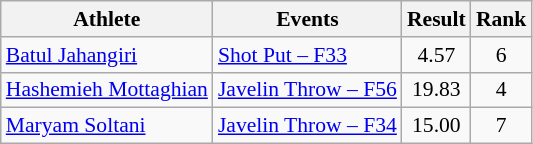<table class="wikitable" style="font-size:90%">
<tr>
<th>Athlete</th>
<th>Events</th>
<th>Result</th>
<th>Rank</th>
</tr>
<tr>
<td><a href='#'>Batul Jahangiri</a></td>
<td><a href='#'>Shot Put – F33</a></td>
<td align="center">4.57</td>
<td align="center">6</td>
</tr>
<tr>
<td><a href='#'>Hashemieh Mottaghian</a></td>
<td><a href='#'>Javelin Throw – F56</a></td>
<td align="center">19.83</td>
<td align="center">4</td>
</tr>
<tr>
<td><a href='#'>Maryam Soltani</a></td>
<td><a href='#'>Javelin Throw – F34</a></td>
<td align="center">15.00</td>
<td align="center">7</td>
</tr>
</table>
